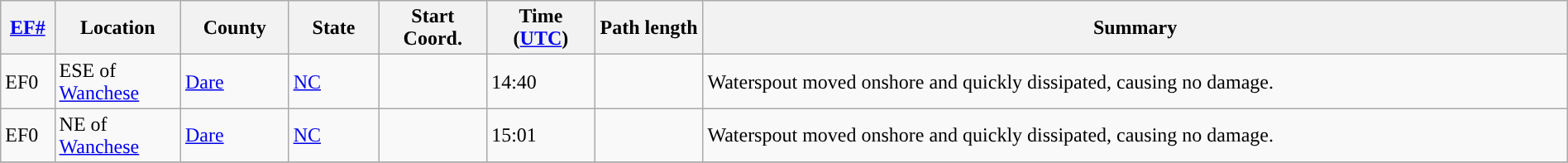<table class="wikitable sortable" style="width:100%;">
<tr>
<th scope="col"  style="width:3%; text-align:center;"><a href='#'>EF#</a></th>
<th scope="col"  style="width:7%; text-align:center;" class="unsortable">Location</th>
<th scope="col"  style="width:6%; text-align:center;" class="unsortable">County</th>
<th scope="col"  style="width:5%; text-align:center;">State</th>
<th scope="col"  style="width:6%; text-align:center;">Start Coord.</th>
<th scope="col"  style="width:6%; text-align:center;">Time (<a href='#'>UTC</a>)</th>
<th scope="col"  style="width:6%; text-align:center;">Path length</th>
<th scope="col" class="unsortable" style="width:48%; text-align:center;">Summary</th>
</tr>
<tr>
<td>EF0</td>
<td>ESE of <a href='#'>Wanchese</a></td>
<td><a href='#'>Dare</a></td>
<td><a href='#'>NC</a></td>
<td></td>
<td>14:40</td>
<td></td>
<td>Waterspout moved onshore and quickly dissipated, causing no damage.</td>
</tr>
<tr>
<td>EF0</td>
<td>NE of <a href='#'>Wanchese</a></td>
<td><a href='#'>Dare</a></td>
<td><a href='#'>NC</a></td>
<td></td>
<td>15:01</td>
<td></td>
<td>Waterspout moved onshore and quickly dissipated, causing no damage.</td>
</tr>
<tr>
</tr>
</table>
